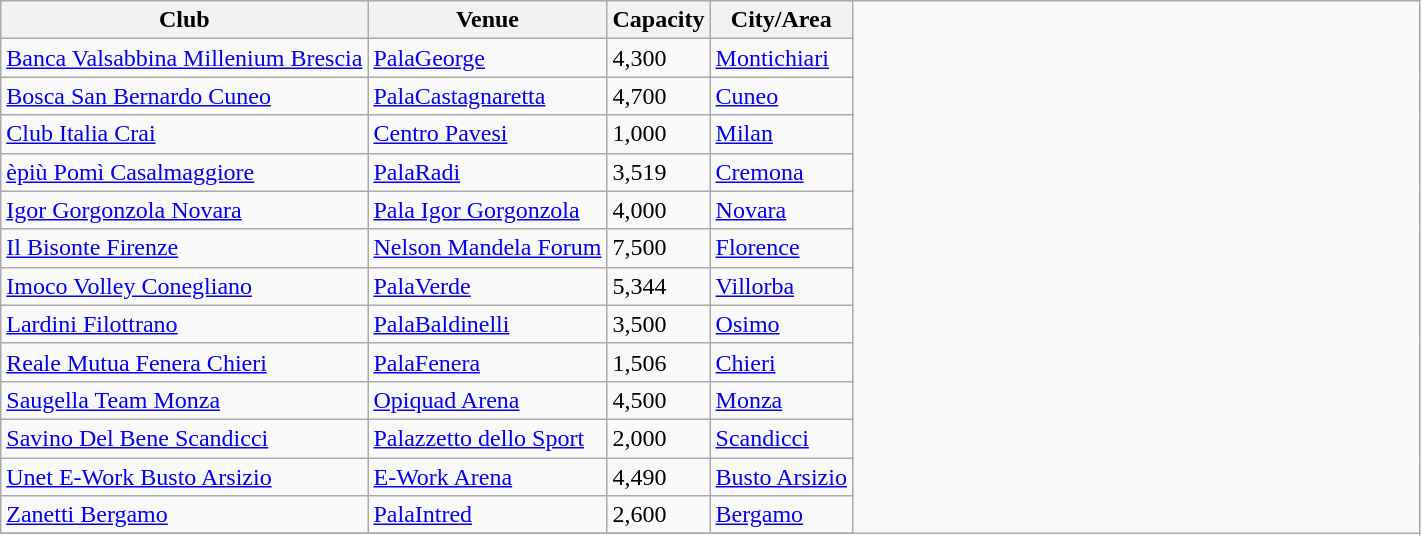<table class="wikitable sortable">
<tr>
<th>Club</th>
<th>Venue</th>
<th>Capacity</th>
<th>City/Area</th>
<td width=40% rowspan=15></td>
</tr>
<tr>
<td><a href='#'>Banca Valsabbina Millenium Brescia</a></td>
<td><a href='#'>PalaGeorge</a></td>
<td>4,300</td>
<td><a href='#'>Montichiari</a></td>
</tr>
<tr>
<td><a href='#'>Bosca San Bernardo Cuneo</a></td>
<td><a href='#'>PalaCastagnaretta</a></td>
<td>4,700</td>
<td><a href='#'>Cuneo</a></td>
</tr>
<tr>
<td><a href='#'>Club Italia Crai</a></td>
<td><a href='#'>Centro Pavesi</a></td>
<td>1,000</td>
<td><a href='#'>Milan</a></td>
</tr>
<tr>
<td><a href='#'>èpiù Pomì Casalmaggiore</a></td>
<td><a href='#'>PalaRadi</a></td>
<td>3,519</td>
<td><a href='#'>Cremona</a></td>
</tr>
<tr>
<td><a href='#'>Igor Gorgonzola Novara</a></td>
<td><a href='#'>Pala Igor Gorgonzola</a></td>
<td>4,000</td>
<td><a href='#'>Novara</a></td>
</tr>
<tr>
<td><a href='#'>Il Bisonte Firenze</a></td>
<td><a href='#'>Nelson Mandela Forum</a></td>
<td>7,500</td>
<td><a href='#'>Florence</a></td>
</tr>
<tr>
<td><a href='#'>Imoco Volley Conegliano</a></td>
<td><a href='#'>PalaVerde</a></td>
<td>5,344</td>
<td><a href='#'>Villorba</a></td>
</tr>
<tr>
<td><a href='#'>Lardini Filottrano</a></td>
<td><a href='#'>PalaBaldinelli</a></td>
<td>3,500</td>
<td><a href='#'>Osimo</a></td>
</tr>
<tr>
<td><a href='#'>Reale Mutua Fenera Chieri</a></td>
<td><a href='#'>PalaFenera</a></td>
<td>1,506</td>
<td><a href='#'>Chieri</a></td>
</tr>
<tr>
<td><a href='#'>Saugella Team Monza</a></td>
<td><a href='#'>Opiquad Arena</a></td>
<td>4,500</td>
<td><a href='#'>Monza</a></td>
</tr>
<tr>
<td><a href='#'>Savino Del Bene Scandicci</a></td>
<td><a href='#'>Palazzetto dello Sport</a></td>
<td>2,000</td>
<td><a href='#'>Scandicci</a></td>
</tr>
<tr>
<td><a href='#'>Unet E-Work Busto Arsizio</a></td>
<td><a href='#'>E-Work Arena</a></td>
<td>4,490</td>
<td><a href='#'>Busto Arsizio</a></td>
</tr>
<tr>
<td><a href='#'>Zanetti Bergamo</a></td>
<td><a href='#'>PalaIntred</a></td>
<td>2,600</td>
<td><a href='#'>Bergamo</a></td>
</tr>
<tr>
</tr>
</table>
